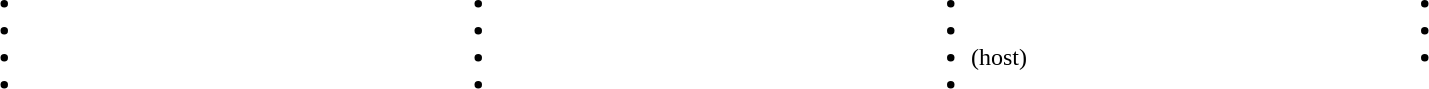<table width=100%>
<tr valign="top">
<td width=25%><br><ul><li></li><li></li><li></li><li></li></ul></td>
<td width=25%><br><ul><li></li><li></li><li></li><li></li></ul></td>
<td width=25%><br><ul><li></li><li></li><li> (host)</li><li></li></ul></td>
<td width=25%><br><ul><li></li><li></li><li></li></ul></td>
</tr>
</table>
